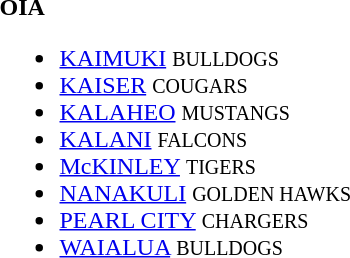<table>
<tr>
<td><strong>OIA</strong><br><ul><li><a href='#'>KAIMUKI</a> <small>BULLDOGS</small></li><li><a href='#'>KAISER</a> <small>COUGARS</small></li><li><a href='#'>KALAHEO</a> <small>MUSTANGS</small></li><li><a href='#'>KALANI</a> <small>FALCONS</small></li><li><a href='#'>McKINLEY</a> <small>TIGERS</small></li><li><a href='#'>NANAKULI</a> <small>GOLDEN HAWKS</small></li><li><a href='#'>PEARL CITY</a> <small>CHARGERS</small></li><li><a href='#'>WAIALUA</a> <small>BULLDOGS</small></li></ul></td>
</tr>
</table>
